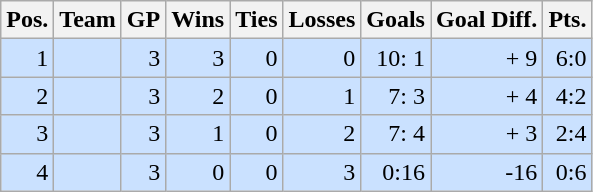<table class="wikitable">
<tr>
<th>Pos.</th>
<th>Team</th>
<th>GP</th>
<th>Wins</th>
<th>Ties</th>
<th>Losses</th>
<th>Goals</th>
<th>Goal Diff.</th>
<th>Pts.</th>
</tr>
<tr bgcolor="#CAE1FF" align="right">
<td>1</td>
<td align="left"></td>
<td>3</td>
<td>3</td>
<td>0</td>
<td>0</td>
<td>10: 1</td>
<td>+ 9</td>
<td>6:0</td>
</tr>
<tr bgcolor="#CAE1FF" align="right">
<td>2</td>
<td align="left"></td>
<td>3</td>
<td>2</td>
<td>0</td>
<td>1</td>
<td>7: 3</td>
<td>+ 4</td>
<td>4:2</td>
</tr>
<tr bgcolor="#CAE1FF" align="right">
<td>3</td>
<td align="left"></td>
<td>3</td>
<td>1</td>
<td>0</td>
<td>2</td>
<td>7: 4</td>
<td>+ 3</td>
<td>2:4</td>
</tr>
<tr bgcolor="#CAE1FF" align="right">
<td>4</td>
<td align="left"></td>
<td>3</td>
<td>0</td>
<td>0</td>
<td>3</td>
<td>0:16</td>
<td>-16</td>
<td>0:6</td>
</tr>
</table>
